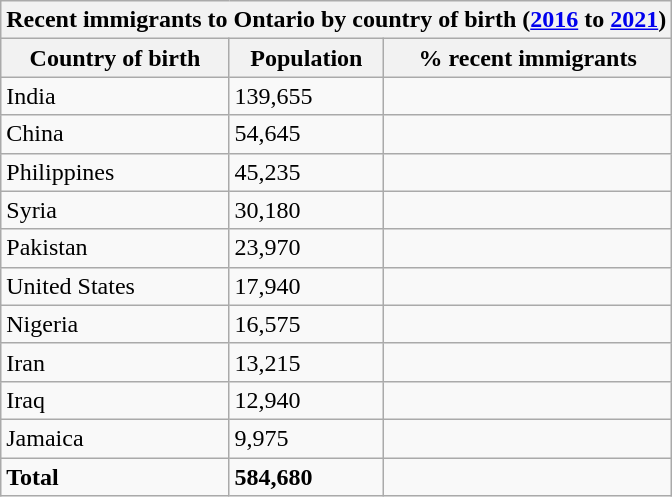<table class="wikitable">
<tr>
<th colspan="3">Recent immigrants to Ontario by country of birth (<a href='#'>2016</a> to <a href='#'>2021</a>)</th>
</tr>
<tr>
<th>Country of birth</th>
<th>Population</th>
<th>% recent immigrants</th>
</tr>
<tr>
<td>India</td>
<td>139,655</td>
<td></td>
</tr>
<tr>
<td>China</td>
<td>54,645</td>
<td></td>
</tr>
<tr>
<td>Philippines</td>
<td>45,235</td>
<td></td>
</tr>
<tr>
<td>Syria</td>
<td>30,180</td>
<td></td>
</tr>
<tr>
<td>Pakistan</td>
<td>23,970</td>
<td></td>
</tr>
<tr>
<td>United States</td>
<td>17,940</td>
<td></td>
</tr>
<tr>
<td>Nigeria</td>
<td>16,575</td>
<td></td>
</tr>
<tr>
<td>Iran</td>
<td>13,215</td>
<td></td>
</tr>
<tr>
<td>Iraq</td>
<td>12,940</td>
<td></td>
</tr>
<tr>
<td>Jamaica</td>
<td>9,975</td>
<td></td>
</tr>
<tr>
<td><strong>Total</strong></td>
<td><strong>584,680</strong></td>
<td><strong></strong></td>
</tr>
</table>
